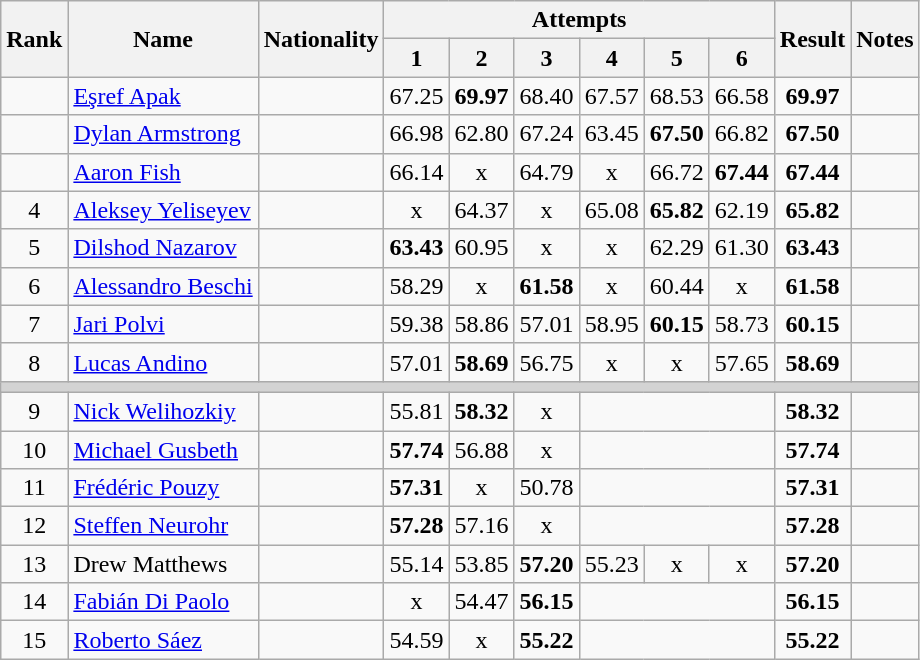<table class="wikitable sortable" style="text-align:center">
<tr>
<th rowspan=2>Rank</th>
<th rowspan=2>Name</th>
<th rowspan=2>Nationality</th>
<th colspan=6>Attempts</th>
<th rowspan=2>Result</th>
<th rowspan=2>Notes</th>
</tr>
<tr>
<th>1</th>
<th>2</th>
<th>3</th>
<th>4</th>
<th>5</th>
<th>6</th>
</tr>
<tr>
<td></td>
<td align=left><a href='#'>Eşref Apak</a></td>
<td align=left></td>
<td>67.25</td>
<td><strong>69.97</strong></td>
<td>68.40</td>
<td>67.57</td>
<td>68.53</td>
<td>66.58</td>
<td><strong>69.97</strong></td>
<td></td>
</tr>
<tr>
<td></td>
<td align=left><a href='#'>Dylan Armstrong</a></td>
<td align=left></td>
<td>66.98</td>
<td>62.80</td>
<td>67.24</td>
<td>63.45</td>
<td><strong>67.50</strong></td>
<td>66.82</td>
<td><strong>67.50</strong></td>
<td></td>
</tr>
<tr>
<td></td>
<td align=left><a href='#'>Aaron Fish</a></td>
<td align=left></td>
<td>66.14</td>
<td>x</td>
<td>64.79</td>
<td>x</td>
<td>66.72</td>
<td><strong>67.44</strong></td>
<td><strong>67.44</strong></td>
<td></td>
</tr>
<tr>
<td>4</td>
<td align=left><a href='#'>Aleksey Yeliseyev</a></td>
<td align=left></td>
<td>x</td>
<td>64.37</td>
<td>x</td>
<td>65.08</td>
<td><strong>65.82</strong></td>
<td>62.19</td>
<td><strong>65.82</strong></td>
<td></td>
</tr>
<tr>
<td>5</td>
<td align=left><a href='#'>Dilshod Nazarov</a></td>
<td align=left></td>
<td><strong>63.43</strong></td>
<td>60.95</td>
<td>x</td>
<td>x</td>
<td>62.29</td>
<td>61.30</td>
<td><strong>63.43</strong></td>
<td></td>
</tr>
<tr>
<td>6</td>
<td align=left><a href='#'>Alessandro Beschi</a></td>
<td align=left></td>
<td>58.29</td>
<td>x</td>
<td><strong>61.58</strong></td>
<td>x</td>
<td>60.44</td>
<td>x</td>
<td><strong>61.58</strong></td>
<td></td>
</tr>
<tr>
<td>7</td>
<td align=left><a href='#'>Jari Polvi</a></td>
<td align=left></td>
<td>59.38</td>
<td>58.86</td>
<td>57.01</td>
<td>58.95</td>
<td><strong>60.15</strong></td>
<td>58.73</td>
<td><strong>60.15</strong></td>
<td></td>
</tr>
<tr>
<td>8</td>
<td align=left><a href='#'>Lucas Andino</a></td>
<td align=left></td>
<td>57.01</td>
<td><strong>58.69</strong></td>
<td>56.75</td>
<td>x</td>
<td>x</td>
<td>57.65</td>
<td><strong>58.69</strong></td>
<td></td>
</tr>
<tr>
<td colspan=11 bgcolor=lightgray></td>
</tr>
<tr>
<td>9</td>
<td align=left><a href='#'>Nick Welihozkiy</a></td>
<td align=left></td>
<td>55.81</td>
<td><strong>58.32</strong></td>
<td>x</td>
<td colspan=3></td>
<td><strong>58.32</strong></td>
<td></td>
</tr>
<tr>
<td>10</td>
<td align=left><a href='#'>Michael Gusbeth</a></td>
<td align=left></td>
<td><strong>57.74</strong></td>
<td>56.88</td>
<td>x</td>
<td colspan=3></td>
<td><strong>57.74</strong></td>
<td></td>
</tr>
<tr>
<td>11</td>
<td align=left><a href='#'>Frédéric Pouzy</a></td>
<td align=left></td>
<td><strong>57.31</strong></td>
<td>x</td>
<td>50.78</td>
<td colspan=3></td>
<td><strong>57.31</strong></td>
<td></td>
</tr>
<tr>
<td>12</td>
<td align=left><a href='#'>Steffen Neurohr</a></td>
<td align=left></td>
<td><strong>57.28</strong></td>
<td>57.16</td>
<td>x</td>
<td colspan=3></td>
<td><strong>57.28</strong></td>
<td></td>
</tr>
<tr>
<td>13</td>
<td align=left>Drew Matthews</td>
<td align=left></td>
<td>55.14</td>
<td>53.85</td>
<td><strong>57.20</strong></td>
<td>55.23</td>
<td>x</td>
<td>x</td>
<td><strong>57.20</strong></td>
<td></td>
</tr>
<tr>
<td>14</td>
<td align=left><a href='#'>Fabián Di Paolo</a></td>
<td align=left></td>
<td>x</td>
<td>54.47</td>
<td><strong>56.15</strong></td>
<td colspan=3></td>
<td><strong>56.15</strong></td>
<td></td>
</tr>
<tr>
<td>15</td>
<td align=left><a href='#'>Roberto Sáez</a></td>
<td align=left></td>
<td>54.59</td>
<td>x</td>
<td><strong>55.22</strong></td>
<td colspan=3></td>
<td><strong>55.22</strong></td>
<td></td>
</tr>
</table>
